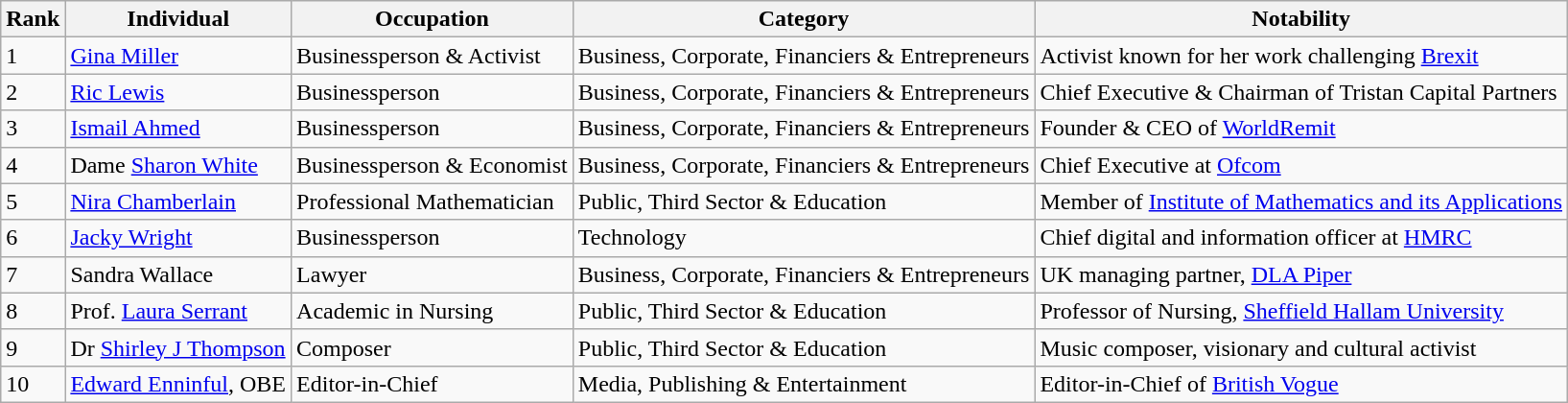<table class="wikitable sortable">
<tr>
<th>Rank</th>
<th>Individual</th>
<th>Occupation</th>
<th>Category</th>
<th>Notability</th>
</tr>
<tr>
<td>1</td>
<td><a href='#'>Gina Miller</a></td>
<td>Businessperson & Activist</td>
<td>Business, Corporate, Financiers & Entrepreneurs</td>
<td>Activist known for her work challenging <a href='#'>Brexit</a></td>
</tr>
<tr>
<td>2</td>
<td><a href='#'>Ric Lewis</a></td>
<td>Businessperson</td>
<td>Business, Corporate, Financiers & Entrepreneurs</td>
<td>Chief Executive & Chairman of Tristan Capital Partners</td>
</tr>
<tr>
<td>3</td>
<td><a href='#'>Ismail Ahmed</a></td>
<td>Businessperson</td>
<td>Business, Corporate, Financiers & Entrepreneurs</td>
<td>Founder & CEO of <a href='#'>WorldRemit</a></td>
</tr>
<tr>
<td>4</td>
<td>Dame <a href='#'>Sharon White</a></td>
<td>Businessperson & Economist</td>
<td>Business, Corporate, Financiers & Entrepreneurs</td>
<td>Chief Executive at <a href='#'>Ofcom</a></td>
</tr>
<tr>
<td>5</td>
<td><a href='#'>Nira Chamberlain</a></td>
<td>Professional Mathematician</td>
<td>Public, Third Sector & Education</td>
<td>Member of <a href='#'>Institute of Mathematics and its Applications</a></td>
</tr>
<tr>
<td>6</td>
<td><a href='#'>Jacky Wright</a></td>
<td>Businessperson</td>
<td>Technology</td>
<td>Chief digital and information officer at <a href='#'>HMRC</a></td>
</tr>
<tr>
<td>7</td>
<td>Sandra Wallace</td>
<td>Lawyer</td>
<td>Business, Corporate, Financiers & Entrepreneurs</td>
<td>UK managing partner, <a href='#'>DLA Piper</a></td>
</tr>
<tr>
<td>8</td>
<td>Prof. <a href='#'>Laura Serrant</a></td>
<td>Academic in Nursing</td>
<td>Public, Third Sector & Education</td>
<td>Professor of Nursing, <a href='#'>Sheffield Hallam University</a></td>
</tr>
<tr>
<td>9</td>
<td>Dr <a href='#'>Shirley J Thompson</a></td>
<td>Composer</td>
<td>Public, Third Sector & Education</td>
<td>Music composer, visionary and cultural activist</td>
</tr>
<tr>
<td>10</td>
<td><a href='#'>Edward Enninful</a>, OBE</td>
<td>Editor-in-Chief</td>
<td>Media, Publishing & Entertainment</td>
<td>Editor-in-Chief of <a href='#'>British Vogue</a></td>
</tr>
</table>
